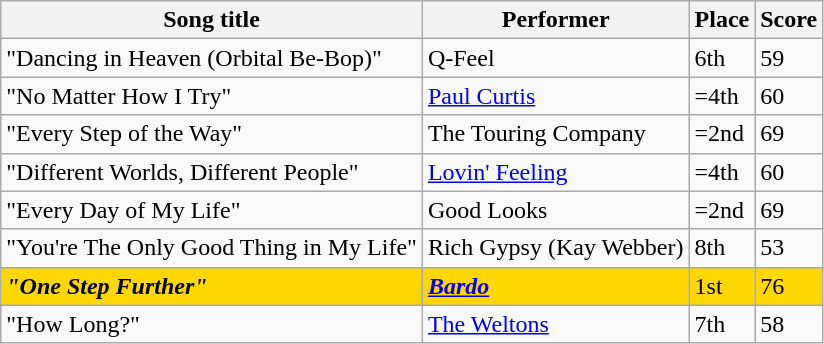<table class="sortable wikitable">
<tr>
<th>Song title</th>
<th>Performer</th>
<th>Place</th>
<th>Score</th>
</tr>
<tr>
<td>"Dancing in Heaven (Orbital Be-Bop)"</td>
<td>Q-Feel</td>
<td>6th</td>
<td>59</td>
</tr>
<tr>
<td>"No Matter How I Try"</td>
<td><a href='#'>Paul Curtis</a></td>
<td>=4th</td>
<td>60</td>
</tr>
<tr>
<td>"Every Step of the Way"</td>
<td>The Touring Company</td>
<td>=2nd</td>
<td>69</td>
</tr>
<tr>
<td>"Different Worlds, Different People"</td>
<td><a href='#'>Lovin' Feeling</a></td>
<td>=4th</td>
<td>60</td>
</tr>
<tr>
<td>"Every Day of My Life"</td>
<td>Good Looks</td>
<td>=2nd</td>
<td>69</td>
</tr>
<tr>
<td>"You're The Only Good Thing in My Life"</td>
<td>Rich Gypsy (Kay Webber)</td>
<td>8th</td>
<td>53</td>
</tr>
<tr style="background:gold;">
<td><strong><em>"One Step Further"</em></strong></td>
<td><strong><em><a href='#'>Bardo</a></em></strong></td>
<td>1st</td>
<td>76</td>
</tr>
<tr>
<td>"How Long?"</td>
<td><a href='#'>The Weltons</a></td>
<td>7th</td>
<td>58</td>
</tr>
</table>
